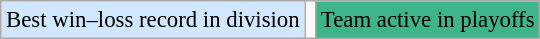<table class="wikitable" style="text-align:center; font-size:95%">
<tr>
<td bgcolor="#D0E7FF">Best win–loss record in division</td>
<td></td>
<td bgcolor="#3EB489">Team active in playoffs</td>
</tr>
</table>
